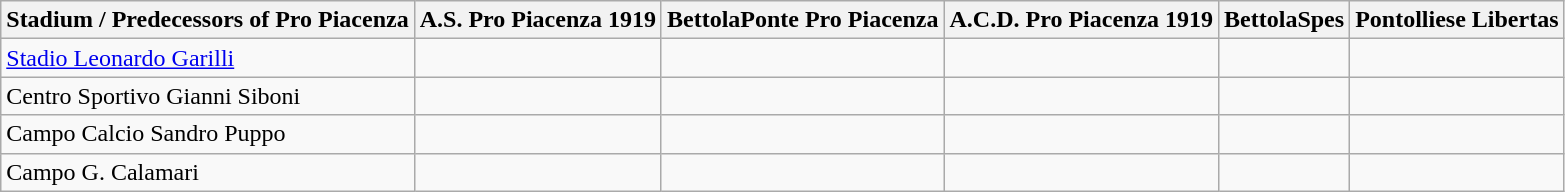<table class="wikitable">
<tr>
<th>Stadium / Predecessors of Pro Piacenza</th>
<th>A.S. Pro Piacenza 1919</th>
<th>BettolaPonte Pro Piacenza</th>
<th>A.C.D. Pro Piacenza 1919</th>
<th>BettolaSpes</th>
<th>Pontolliese Libertas</th>
</tr>
<tr>
<td><a href='#'>Stadio Leonardo Garilli</a></td>
<td></td>
<td></td>
<td></td>
<td></td>
</tr>
<tr>
<td>Centro Sportivo Gianni Siboni</td>
<td></td>
<td></td>
<td></td>
<td></td>
<td></td>
</tr>
<tr>
<td>Campo Calcio Sandro Puppo</td>
<td></td>
<td></td>
<td></td>
<td></td>
</tr>
<tr>
<td>Campo G. Calamari</td>
<td></td>
<td></td>
<td></td>
<td></td>
<td></td>
</tr>
</table>
